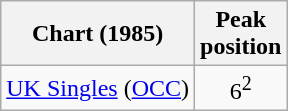<table class="wikitable">
<tr>
<th>Chart (1985)</th>
<th>Peak<br>position</th>
</tr>
<tr>
<td><a href='#'>UK Singles</a> (<a href='#'>OCC</a>)</td>
<td style="text-align:center;">6<sup>2</sup></td>
</tr>
</table>
